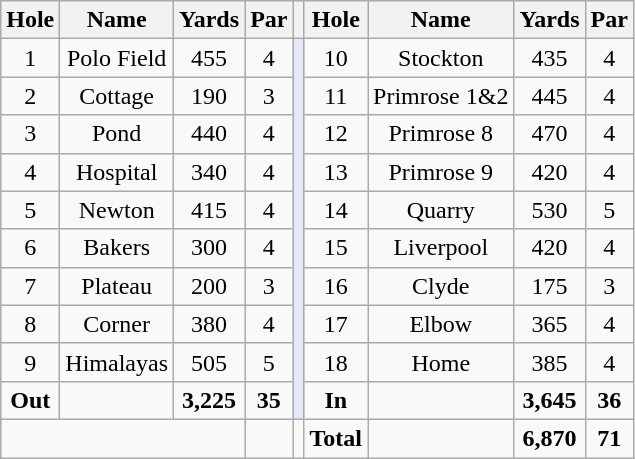<table class="wikitable" style="text-align:center; font-size:100%;">
<tr>
<th>Hole</th>
<th>Name</th>
<th>Yards</th>
<th>Par</th>
<th></th>
<th>Hole</th>
<th>Name</th>
<th>Yards</th>
<th>Par</th>
</tr>
<tr>
<td>1</td>
<td>Polo Field</td>
<td>455</td>
<td>4</td>
<td rowspan=10 style="background:#E6E8FA;"></td>
<td>10</td>
<td>Stockton</td>
<td>435</td>
<td>4</td>
</tr>
<tr>
<td>2</td>
<td>Cottage</td>
<td>190</td>
<td>3</td>
<td>11</td>
<td>Primrose 1&2</td>
<td>445</td>
<td>4</td>
</tr>
<tr>
<td>3</td>
<td>Pond</td>
<td>440</td>
<td>4</td>
<td>12</td>
<td>Primrose 8</td>
<td>470</td>
<td>4</td>
</tr>
<tr>
<td>4</td>
<td>Hospital</td>
<td>340</td>
<td>4</td>
<td>13</td>
<td>Primrose 9</td>
<td>420</td>
<td>4</td>
</tr>
<tr>
<td>5</td>
<td>Newton</td>
<td>415</td>
<td>4</td>
<td>14</td>
<td>Quarry</td>
<td>530</td>
<td>5</td>
</tr>
<tr>
<td>6</td>
<td>Bakers</td>
<td>300</td>
<td>4</td>
<td>15</td>
<td>Liverpool</td>
<td>420</td>
<td>4</td>
</tr>
<tr>
<td>7</td>
<td>Plateau</td>
<td>200</td>
<td>3</td>
<td>16</td>
<td>Clyde</td>
<td>175</td>
<td>3</td>
</tr>
<tr>
<td>8</td>
<td>Corner</td>
<td>380</td>
<td>4</td>
<td>17</td>
<td>Elbow</td>
<td>365</td>
<td>4</td>
</tr>
<tr>
<td>9</td>
<td>Himalayas</td>
<td>505</td>
<td>5</td>
<td>18</td>
<td>Home</td>
<td>385</td>
<td>4</td>
</tr>
<tr>
<td><strong>Out</strong></td>
<td></td>
<td><strong>3,225</strong></td>
<td><strong>35</strong></td>
<td><strong>In</strong></td>
<td></td>
<td><strong>3,645</strong></td>
<td><strong>36</strong></td>
</tr>
<tr>
<td colspan=3 align=left></td>
<td></td>
<td></td>
<td><strong>Total</strong></td>
<td></td>
<td><strong>6,870</strong></td>
<td><strong>71</strong></td>
</tr>
</table>
